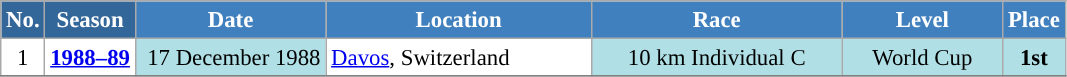<table class="wikitable sortable" style="font-size:95%; text-align:center; border:grey solid 1px; border-collapse:collapse; background:#ffffff;">
<tr style="background:#efefef;">
<th style="background-color:#369; color:white;">No.</th>
<th style="background-color:#369; color:white;">Season</th>
<th style="background-color:#4180be; color:white; width:120px;">Date</th>
<th style="background-color:#4180be; color:white; width:170px;">Location</th>
<th style="background-color:#4180be; color:white; width:160px;">Race</th>
<th style="background-color:#4180be; color:white; width:100px;">Level</th>
<th style="background-color:#4180be; color:white;">Place</th>
</tr>
<tr>
<td align=center>1</td>
<td rowspan= align=center><strong><a href='#'>1988–89</a></strong></td>
<td bgcolor="#BOEOE6" align=right>17 December 1988</td>
<td align=left> <a href='#'>Davos</a>, Switzerland</td>
<td bgcolor="#BOEOE6">10 km Individual C</td>
<td bgcolor="#BOEOE6">World Cup</td>
<td bgcolor="#BOEOE6"><strong>1st</strong></td>
</tr>
<tr>
</tr>
</table>
